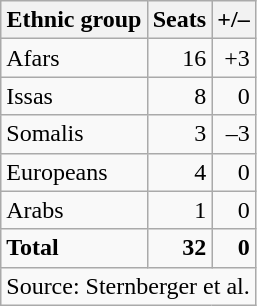<table class=wikitable style=text-align:right>
<tr>
<th>Ethnic group</th>
<th>Seats</th>
<th>+/–</th>
</tr>
<tr>
<td align=left>Afars</td>
<td>16</td>
<td>+3</td>
</tr>
<tr>
<td align=left>Issas</td>
<td>8</td>
<td>0</td>
</tr>
<tr>
<td align=left>Somalis</td>
<td>3</td>
<td>–3</td>
</tr>
<tr>
<td align=left>Europeans</td>
<td>4</td>
<td>0</td>
</tr>
<tr>
<td align=left>Arabs</td>
<td>1</td>
<td>0</td>
</tr>
<tr>
<td align=left><strong>Total</strong></td>
<td><strong>32</strong></td>
<td><strong>0</strong></td>
</tr>
<tr>
<td align=left colspan=3>Source: Sternberger et al.</td>
</tr>
</table>
